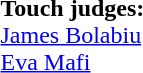<table style="width:100%; font-size:100%;">
<tr>
<td><br><strong>Touch judges:</strong>
<br> <a href='#'>James Bolabiu</a>
<br> <a href='#'>Eva Mafi</a></td>
</tr>
</table>
